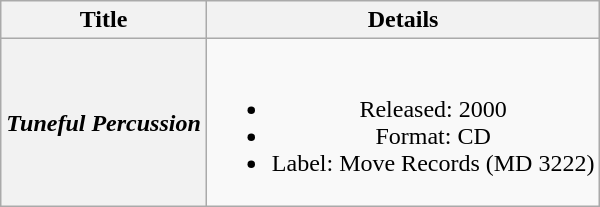<table class="wikitable plainrowheaders" style="text-align:center;" border="1">
<tr>
<th>Title</th>
<th>Details</th>
</tr>
<tr>
<th scope="row"><em>Tuneful Percussion</em></th>
<td><br><ul><li>Released: 2000</li><li>Format: CD</li><li>Label: Move Records (MD 3222)</li></ul></td>
</tr>
</table>
